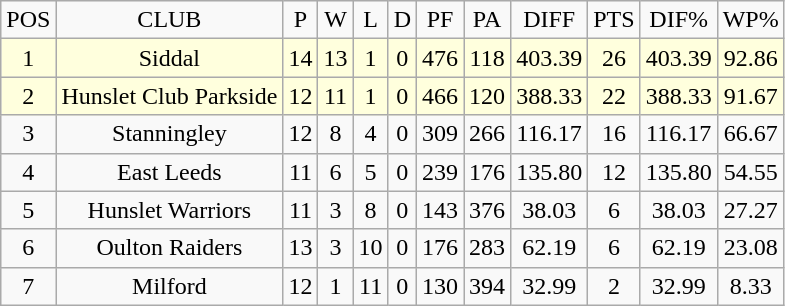<table class="wikitable" style="text-align: center;">
<tr>
<td>POS</td>
<td>CLUB</td>
<td>P</td>
<td>W</td>
<td>L</td>
<td>D</td>
<td>PF</td>
<td>PA</td>
<td>DIFF</td>
<td>PTS</td>
<td>DIF%</td>
<td>WP%</td>
</tr>
<tr style="background:#ffffdd;">
<td>1</td>
<td>Siddal</td>
<td>14</td>
<td>13</td>
<td>1</td>
<td>0</td>
<td>476</td>
<td>118</td>
<td>403.39</td>
<td>26</td>
<td>403.39</td>
<td>92.86</td>
</tr>
<tr style="background:#ffffdd;">
<td>2</td>
<td>Hunslet Club Parkside</td>
<td>12</td>
<td>11</td>
<td>1</td>
<td>0</td>
<td>466</td>
<td>120</td>
<td>388.33</td>
<td>22</td>
<td>388.33</td>
<td>91.67</td>
</tr>
<tr>
<td>3</td>
<td>Stanningley</td>
<td>12</td>
<td>8</td>
<td>4</td>
<td>0</td>
<td>309</td>
<td>266</td>
<td>116.17</td>
<td>16</td>
<td>116.17</td>
<td>66.67</td>
</tr>
<tr>
<td>4</td>
<td>East Leeds</td>
<td>11</td>
<td>6</td>
<td>5</td>
<td>0</td>
<td>239</td>
<td>176</td>
<td>135.80</td>
<td>12</td>
<td>135.80</td>
<td>54.55</td>
</tr>
<tr>
<td>5</td>
<td>Hunslet Warriors</td>
<td>11</td>
<td>3</td>
<td>8</td>
<td>0</td>
<td>143</td>
<td>376</td>
<td>38.03</td>
<td>6</td>
<td>38.03</td>
<td>27.27</td>
</tr>
<tr>
<td>6</td>
<td>Oulton Raiders</td>
<td>13</td>
<td>3</td>
<td>10</td>
<td>0</td>
<td>176</td>
<td>283</td>
<td>62.19</td>
<td>6</td>
<td>62.19</td>
<td>23.08</td>
</tr>
<tr>
<td>7</td>
<td>Milford</td>
<td>12</td>
<td>1</td>
<td>11</td>
<td>0</td>
<td>130</td>
<td>394</td>
<td>32.99</td>
<td>2</td>
<td>32.99</td>
<td>8.33</td>
</tr>
</table>
